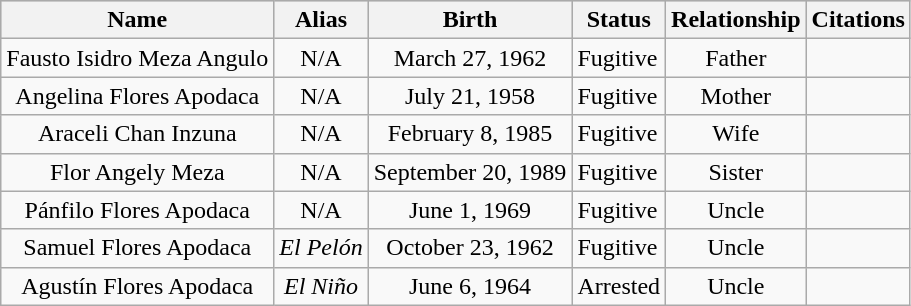<table class="wikitable sortable">
<tr style="background:#CCCCCC;">
<th>Name</th>
<th>Alias</th>
<th>Birth</th>
<th>Status</th>
<th>Relationship</th>
<th>Citations</th>
</tr>
<tr>
<td align="center">Fausto Isidro Meza Angulo</td>
<td align="center">N/A</td>
<td align="center">March 27, 1962</td>
<td>Fugitive</td>
<td align="center">Father</td>
<td align="center"></td>
</tr>
<tr>
<td align="center">Angelina Flores Apodaca</td>
<td align="center">N/A</td>
<td align="center">July 21, 1958</td>
<td>Fugitive</td>
<td align="center">Mother</td>
<td align="center"></td>
</tr>
<tr>
<td align="center">Araceli Chan Inzuna</td>
<td align="center">N/A</td>
<td align="center">February 8, 1985</td>
<td>Fugitive</td>
<td align="center">Wife</td>
<td align="center"></td>
</tr>
<tr>
<td align="center">Flor Angely Meza</td>
<td align="center">N/A</td>
<td align="center">September 20, 1989</td>
<td>Fugitive</td>
<td align="center">Sister</td>
<td align="center"></td>
</tr>
<tr>
<td align="center">Pánfilo Flores Apodaca</td>
<td align="center">N/A</td>
<td align="center">June 1, 1969</td>
<td>Fugitive</td>
<td align="center">Uncle</td>
<td align="center"></td>
</tr>
<tr>
<td align="center">Samuel Flores Apodaca</td>
<td align="center"><em>El Pelón</em></td>
<td align="center">October 23, 1962</td>
<td>Fugitive</td>
<td align="center">Uncle</td>
<td align="center"></td>
</tr>
<tr>
<td align="center">Agustín Flores Apodaca</td>
<td align="center"><em>El Niño</em></td>
<td align="center">June 6, 1964</td>
<td>Arrested</td>
<td align="center">Uncle</td>
<td align="center"></td>
</tr>
</table>
